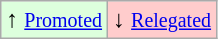<table class="wikitable" align="center">
<tr>
<td style="background:#ddffdd">↑ <small><a href='#'>Promoted</a></small></td>
<td style="background:#ffcccc">↓ <small><a href='#'>Relegated</a></small></td>
</tr>
</table>
